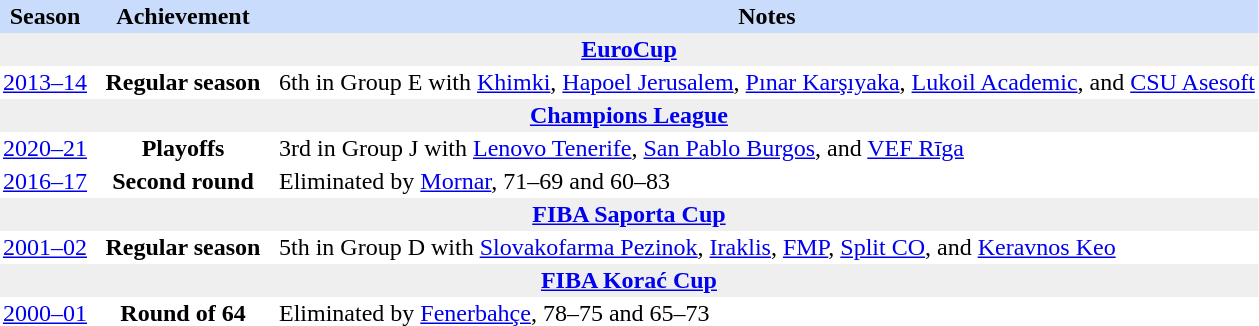<table class="toccolours" border="0" cellpadding="2" cellspacing="0" align="left" style="margin:0.5em;">
<tr bgcolor=#CADCFB>
<th>Season</th>
<th style="width:120px;">Achievement</th>
<th>Notes</th>
</tr>
<tr>
<th colspan="4" bgcolor=#EFEFEF><a href='#'>EuroCup</a></th>
</tr>
<tr>
<td align="center"><a href='#'>2013–14</a></td>
<td align="center"><strong>Regular season</strong></td>
<td align="left">6th in Group E with <a href='#'>Khimki</a>, <a href='#'>Hapoel Jerusalem</a>, <a href='#'>Pınar Karşıyaka</a>, <a href='#'>Lukoil Academic</a>, and <a href='#'>CSU Asesoft</a></td>
</tr>
<tr>
<th colspan="4" bgcolor=#EFEFEF><a href='#'>Champions League</a></th>
</tr>
<tr>
<td align="center"><a href='#'>2020–21</a></td>
<td align="center"><strong>Playoffs</strong></td>
<td align="left">3rd in Group J with <a href='#'>Lenovo Tenerife</a>, <a href='#'>San Pablo Burgos</a>, and <a href='#'>VEF Rīga</a></td>
</tr>
<tr>
<td align="center"><a href='#'>2016–17</a></td>
<td align="center"><strong>Second round</strong></td>
<td align="left">Eliminated by <a href='#'>Mornar</a>, 71–69 and 60–83</td>
</tr>
<tr>
<th colspan="4" bgcolor=#EFEFEF><a href='#'>FIBA Saporta Cup</a></th>
</tr>
<tr>
<td align="center"><a href='#'>2001–02</a></td>
<td align="center"><strong>Regular season</strong></td>
<td align="left">5th in Group D with <a href='#'>Slovakofarma Pezinok</a>, <a href='#'>Iraklis</a>, <a href='#'>FMP</a>, <a href='#'>Split CO</a>, and <a href='#'>Keravnos Keo</a></td>
</tr>
<tr>
<th colspan="4" bgcolor=#EFEFEF><a href='#'>FIBA Korać Cup</a></th>
</tr>
<tr>
<td align="center"><a href='#'>2000–01</a></td>
<td align="center"><strong>Round of 64</strong></td>
<td align="left">Eliminated by <a href='#'>Fenerbahçe</a>, 78–75 and 65–73</td>
</tr>
<tr>
</tr>
</table>
